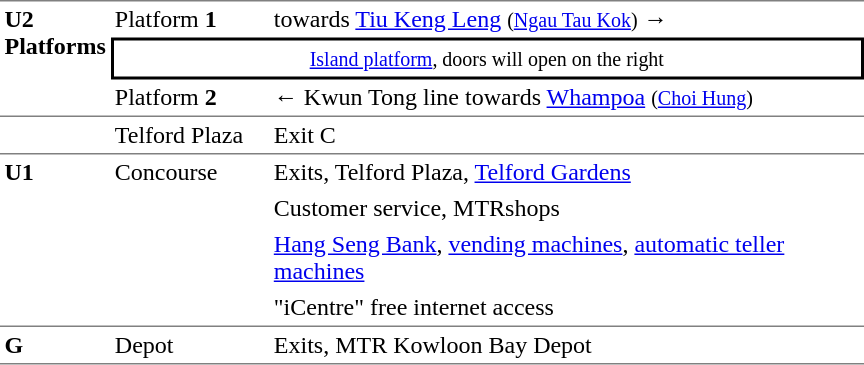<table border=0 cellspacing=0 cellpadding=3>
<tr>
<td style="border-top:solid 1px gray;border-bottom:solid 1px gray;width:50px;vertical-align:top;" rowspan=3><strong>U2<br>Platforms</strong></td>
<td style="border-top:solid 1px gray;width:100px;">Platform <span><strong>1</strong></span></td>
<td style="border-top:solid 1px gray;width:390px;">  towards <a href='#'>Tiu Keng Leng</a> <small>(<a href='#'>Ngau Tau Kok</a>)</small> →</td>
</tr>
<tr>
<td style="border-top:solid 2px black;border-right:solid 2px black;border-left:solid 2px black;border-bottom:solid 2px black;text-align:center;" colspan=2><small><a href='#'>Island platform</a>, doors will open on the right</small></td>
</tr>
<tr>
<td style="border-bottom:solid 1px gray;">Platform <span><strong>2</strong></span></td>
<td style="border-bottom:solid 1px gray;">←  Kwun Tong line towards <a href='#'>Whampoa</a> <small>(<a href='#'>Choi Hung</a>)</small></td>
</tr>
<tr>
<td style="border-bottom:solid 1px gray;"></td>
<td style="border-bottom:solid 1px gray;">Telford Plaza</td>
<td style="border-bottom:solid 1px gray;">Exit C</td>
</tr>
<tr style="vertical-align:middle;">
<td style="border-bottom:solid 1px gray;vertical-align:top;" rowspan=4><strong>U1</strong></td>
<td style="border-bottom:solid 1px gray;vertical-align:top;" rowspan=4>Concourse</td>
<td>Exits, Telford Plaza, <a href='#'>Telford Gardens</a></td>
</tr>
<tr>
<td>Customer service, MTRshops</td>
</tr>
<tr>
<td><a href='#'>Hang Seng Bank</a>, <a href='#'>vending machines</a>, <a href='#'>automatic teller machines</a></td>
</tr>
<tr>
<td style="border-bottom:solid 1px gray;vertical-align:top;">"iCentre" free internet access</td>
</tr>
<tr>
<td style="border-bottom:solid 1px gray;vertical-align:top;"><strong>G</strong></td>
<td style="border-bottom:solid 1px gray;vertical-align:top;">Depot</td>
<td style="border-bottom:solid 1px gray;vertical-align:top;">Exits, MTR Kowloon Bay Depot</td>
</tr>
</table>
